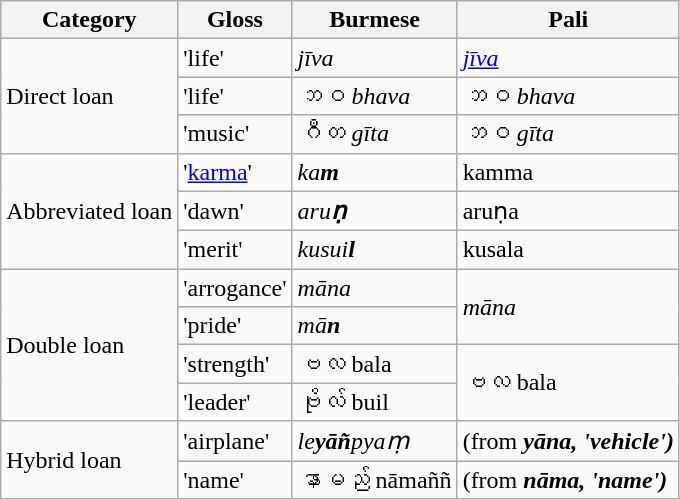<table class="wikitable">
<tr>
<th>Category</th>
<th>Gloss</th>
<th>Burmese</th>
<th>Pali</th>
</tr>
<tr>
<td rowspan="3">Direct loan</td>
<td>'life'</td>
<td> <em>jīva</em></td>
<td> <em><a href='#'>jīva</a></em></td>
</tr>
<tr>
<td>'life'</td>
<td>ဘဝ <em>bhava</em></td>
<td>ဘဝ <em>bhava</em></td>
</tr>
<tr>
<td>'music'</td>
<td>ဂီတ <em>gīta</em></td>
<td>ဘဝ <em>gīta</em></td>
</tr>
<tr>
<td rowspan="3">Abbreviated loan</td>
<td>'<a href='#'>karma</a>'</td>
<td> <em>ka<strong>m<strong><em></td>
<td> </em>kam</strong>ma</em></strong></td>
</tr>
<tr>
<td>'dawn'</td>
<td> <em>aru<strong>ṇ<strong><em></td>
<td> </em>aru</strong>ṇa</em></strong></td>
</tr>
<tr>
<td>'merit'</td>
<td> <em>kusui<strong>l<strong><em></td>
<td> </em>kusa</strong>la</em></strong></td>
</tr>
<tr>
<td rowspan="4">Double loan</td>
<td>'arrogance'</td>
<td> <em>māna</em></td>
<td rowspan="2"> <em>māna</em></td>
</tr>
<tr>
<td>'pride'</td>
<td> <em>mā<strong>n<strong><em></td>
</tr>
<tr>
<td>'strength'</td>
<td>ဗလ </em>bala<em></td>
<td rowspan="2">ဗလ </em>bala<em></td>
</tr>
<tr>
<td>'leader'</td>
<td>ဗိုလ် </em>bui</strong>l</em></strong></td>
</tr>
<tr>
<td rowspan="2">Hybrid loan</td>
<td>'airplane'</td>
<td> <em>le<strong>yāñ</strong>pyaṃ</em></td>
<td> (from <strong><em>yān<strong>a<em>, 'vehicle')</td>
</tr>
<tr>
<td>'name'</td>
<td>နာမည် </em></strong>nā</strong>maññ</em></td>
<td> (from <strong><em>nā<strong>ma<em>, 'name')</td>
</tr>
</table>
